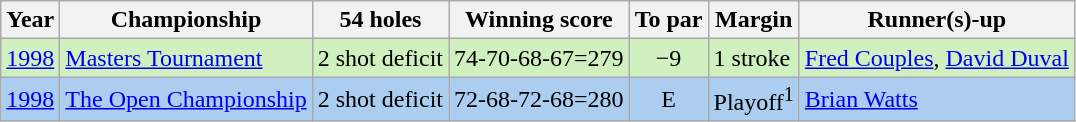<table class="wikitable">
<tr>
<th>Year</th>
<th>Championship</th>
<th>54 holes</th>
<th>Winning score</th>
<th>To par</th>
<th>Margin</th>
<th>Runner(s)-up</th>
</tr>
<tr style="background:#D0F0C0;">
<td><a href='#'>1998</a></td>
<td><a href='#'>Masters Tournament</a></td>
<td>2 shot deficit</td>
<td align=right>74-70-68-67=279</td>
<td align=center>−9</td>
<td>1 stroke</td>
<td> <a href='#'>Fred Couples</a>,  <a href='#'>David Duval</a></td>
</tr>
<tr style="background:#ABCDEF;">
<td><a href='#'>1998</a></td>
<td><a href='#'>The Open Championship</a></td>
<td>2 shot deficit</td>
<td align=right>72-68-72-68=280</td>
<td align=center>E</td>
<td>Playoff<sup>1</sup></td>
<td> <a href='#'>Brian Watts</a></td>
</tr>
</table>
